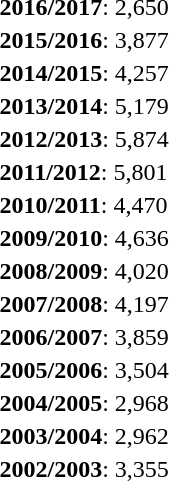<table class="Attendances ">
<tr>
<td><strong>2016/2017</strong>: 2,650</td>
</tr>
<tr>
<td><strong>2015/2016</strong>: 3,877</td>
</tr>
<tr>
<td><strong>2014/2015</strong>: 4,257</td>
</tr>
<tr>
<td><strong>2013/2014</strong>: 5,179</td>
</tr>
<tr>
<td><strong>2012/2013</strong>: 5,874</td>
</tr>
<tr>
<td><strong>2011/2012</strong>: 5,801</td>
</tr>
<tr>
<td><strong>2010/2011</strong>: 4,470</td>
</tr>
<tr>
<td><strong>2009/2010</strong>: 4,636</td>
</tr>
<tr>
<td><strong>2008/2009</strong>: 4,020</td>
</tr>
<tr>
<td><strong>2007/2008</strong>: 4,197</td>
</tr>
<tr>
<td><strong>2006/2007</strong>: 3,859</td>
</tr>
<tr>
<td><strong>2005/2006</strong>: 3,504</td>
</tr>
<tr>
<td><strong>2004/2005</strong>: 2,968</td>
</tr>
<tr>
<td><strong>2003/2004</strong>: 2,962</td>
</tr>
<tr>
<td><strong>2002/2003</strong>: 3,355</td>
</tr>
</table>
